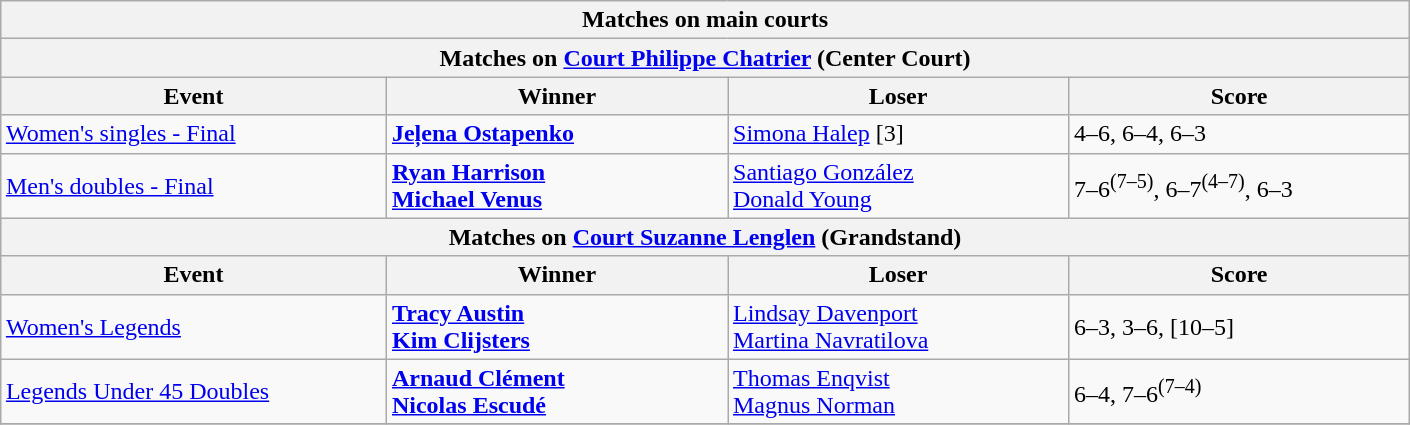<table class="wikitable collapsible uncollapsed" style=margin:auto>
<tr>
<th colspan=4 style=white-space:nowrap>Matches on main courts</th>
</tr>
<tr>
<th colspan=4><strong>Matches on <a href='#'>Court Philippe Chatrier</a> (Center Court)</strong></th>
</tr>
<tr>
<th width=250>Event</th>
<th width=220>Winner</th>
<th width=220>Loser</th>
<th width=220>Score</th>
</tr>
<tr>
<td><a href='#'>Women's singles - Final</a></td>
<td> <strong><a href='#'>Jeļena Ostapenko</a></strong></td>
<td> <a href='#'>Simona Halep</a> [3]</td>
<td>4–6, 6–4, 6–3</td>
</tr>
<tr>
<td><a href='#'>Men's doubles - Final</a></td>
<td> <strong><a href='#'>Ryan Harrison</a> <br>  <a href='#'>Michael Venus</a></strong></td>
<td> <a href='#'>Santiago González</a> <br>  <a href='#'>Donald Young</a></td>
<td>7–6<sup>(7–5)</sup>, 6–7<sup>(4–7)</sup>, 6–3</td>
</tr>
<tr>
<th colspan=4><strong>Matches on <a href='#'>Court Suzanne Lenglen</a> (Grandstand)</strong></th>
</tr>
<tr>
<th width=250>Event</th>
<th width=220>Winner</th>
<th width=220>Loser</th>
<th width=220>Score</th>
</tr>
<tr>
<td><a href='#'>Women's Legends</a></td>
<td> <strong><a href='#'>Tracy Austin</a> <br>  <a href='#'>Kim Clijsters</a></strong></td>
<td> <a href='#'>Lindsay Davenport</a> <br>  <a href='#'>Martina Navratilova</a></td>
<td>6–3, 3–6, [10–5]</td>
</tr>
<tr>
<td><a href='#'>Legends Under 45 Doubles</a></td>
<td> <strong><a href='#'>Arnaud Clément</a><br> <a href='#'>Nicolas Escudé</a></strong></td>
<td> <a href='#'>Thomas Enqvist</a><br> <a href='#'>Magnus Norman</a></td>
<td>6–4, 7–6<sup>(7–4)</sup></td>
</tr>
<tr>
</tr>
</table>
